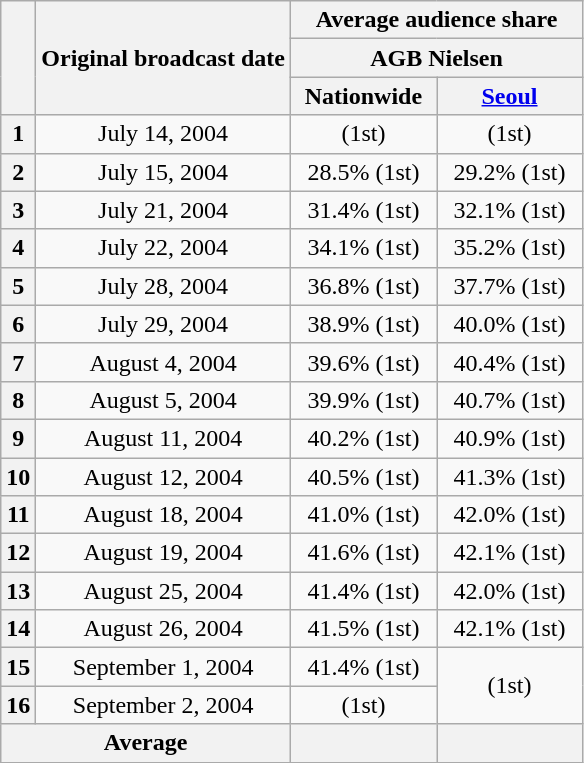<table class="wikitable" style="text-align:center">
<tr>
<th rowspan="3"></th>
<th rowspan="3">Original broadcast date</th>
<th colspan="2">Average audience share</th>
</tr>
<tr>
<th colspan="2">AGB Nielsen</th>
</tr>
<tr>
<th width="90">Nationwide</th>
<th width="90"><a href='#'>Seoul</a></th>
</tr>
<tr>
<th>1</th>
<td>July 14, 2004</td>
<td> (1st)</td>
<td> (1st)</td>
</tr>
<tr>
<th>2</th>
<td>July 15, 2004</td>
<td>28.5% (1st)</td>
<td>29.2% (1st)</td>
</tr>
<tr>
<th>3</th>
<td>July 21, 2004</td>
<td>31.4% (1st)</td>
<td>32.1% (1st)</td>
</tr>
<tr>
<th>4</th>
<td>July 22, 2004</td>
<td>34.1% (1st)</td>
<td>35.2% (1st)</td>
</tr>
<tr>
<th>5</th>
<td>July 28, 2004</td>
<td>36.8% (1st)</td>
<td>37.7% (1st)</td>
</tr>
<tr>
<th>6</th>
<td>July 29, 2004</td>
<td>38.9% (1st)</td>
<td>40.0% (1st)</td>
</tr>
<tr>
<th>7</th>
<td>August 4, 2004</td>
<td>39.6% (1st)</td>
<td>40.4% (1st)</td>
</tr>
<tr>
<th>8</th>
<td>August 5, 2004</td>
<td>39.9% (1st)</td>
<td>40.7% (1st)</td>
</tr>
<tr>
<th>9</th>
<td>August 11, 2004</td>
<td>40.2% (1st)</td>
<td>40.9% (1st)</td>
</tr>
<tr>
<th>10</th>
<td>August 12, 2004</td>
<td>40.5% (1st)</td>
<td>41.3% (1st)</td>
</tr>
<tr>
<th>11</th>
<td>August 18, 2004</td>
<td>41.0% (1st)</td>
<td>42.0% (1st)</td>
</tr>
<tr>
<th>12</th>
<td>August 19, 2004</td>
<td>41.6% (1st)</td>
<td>42.1% (1st)</td>
</tr>
<tr>
<th>13</th>
<td>August 25, 2004</td>
<td>41.4% (1st)</td>
<td>42.0% (1st)</td>
</tr>
<tr>
<th>14</th>
<td>August 26, 2004</td>
<td>41.5% (1st)</td>
<td>42.1% (1st)</td>
</tr>
<tr>
<th>15</th>
<td>September 1, 2004</td>
<td>41.4% (1st)</td>
<td rowspan="2"> (1st)</td>
</tr>
<tr>
<th>16</th>
<td>September 2, 2004</td>
<td> (1st)</td>
</tr>
<tr>
<th colspan="2">Average</th>
<th></th>
<th></th>
</tr>
</table>
